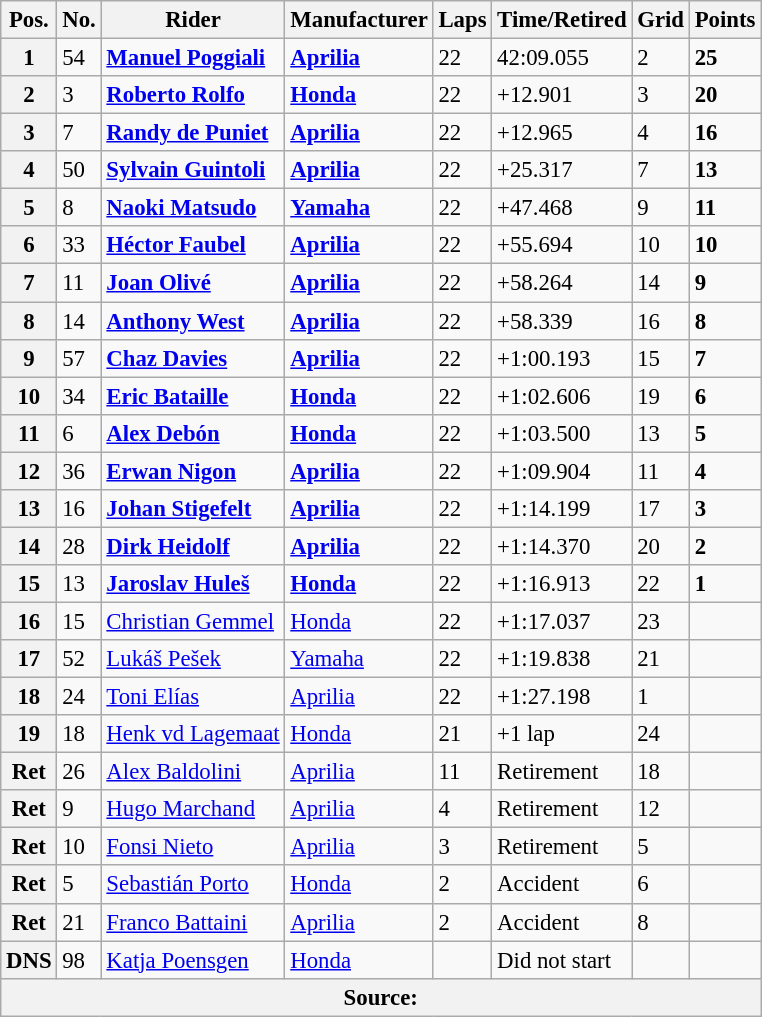<table class="wikitable" style="font-size: 95%;">
<tr>
<th>Pos.</th>
<th>No.</th>
<th>Rider</th>
<th>Manufacturer</th>
<th>Laps</th>
<th>Time/Retired</th>
<th>Grid</th>
<th>Points</th>
</tr>
<tr>
<th>1</th>
<td>54</td>
<td> <strong><a href='#'>Manuel Poggiali</a></strong></td>
<td><strong><a href='#'>Aprilia</a></strong></td>
<td>22</td>
<td>42:09.055</td>
<td>2</td>
<td><strong>25</strong></td>
</tr>
<tr>
<th>2</th>
<td>3</td>
<td> <strong><a href='#'>Roberto Rolfo</a></strong></td>
<td><strong><a href='#'>Honda</a></strong></td>
<td>22</td>
<td>+12.901</td>
<td>3</td>
<td><strong>20</strong></td>
</tr>
<tr>
<th>3</th>
<td>7</td>
<td> <strong><a href='#'>Randy de Puniet</a></strong></td>
<td><strong><a href='#'>Aprilia</a></strong></td>
<td>22</td>
<td>+12.965</td>
<td>4</td>
<td><strong>16</strong></td>
</tr>
<tr>
<th>4</th>
<td>50</td>
<td> <strong><a href='#'>Sylvain Guintoli</a></strong></td>
<td><strong><a href='#'>Aprilia</a></strong></td>
<td>22</td>
<td>+25.317</td>
<td>7</td>
<td><strong>13</strong></td>
</tr>
<tr>
<th>5</th>
<td>8</td>
<td> <strong><a href='#'>Naoki Matsudo</a></strong></td>
<td><strong><a href='#'>Yamaha</a></strong></td>
<td>22</td>
<td>+47.468</td>
<td>9</td>
<td><strong>11</strong></td>
</tr>
<tr>
<th>6</th>
<td>33</td>
<td> <strong><a href='#'>Héctor Faubel</a></strong></td>
<td><strong><a href='#'>Aprilia</a></strong></td>
<td>22</td>
<td>+55.694</td>
<td>10</td>
<td><strong>10</strong></td>
</tr>
<tr>
<th>7</th>
<td>11</td>
<td> <strong><a href='#'>Joan Olivé</a></strong></td>
<td><strong><a href='#'>Aprilia</a></strong></td>
<td>22</td>
<td>+58.264</td>
<td>14</td>
<td><strong>9</strong></td>
</tr>
<tr>
<th>8</th>
<td>14</td>
<td> <strong><a href='#'>Anthony West</a></strong></td>
<td><strong><a href='#'>Aprilia</a></strong></td>
<td>22</td>
<td>+58.339</td>
<td>16</td>
<td><strong>8</strong></td>
</tr>
<tr>
<th>9</th>
<td>57</td>
<td> <strong><a href='#'>Chaz Davies</a></strong></td>
<td><strong><a href='#'>Aprilia</a></strong></td>
<td>22</td>
<td>+1:00.193</td>
<td>15</td>
<td><strong>7</strong></td>
</tr>
<tr>
<th>10</th>
<td>34</td>
<td> <strong><a href='#'>Eric Bataille</a></strong></td>
<td><strong><a href='#'>Honda</a></strong></td>
<td>22</td>
<td>+1:02.606</td>
<td>19</td>
<td><strong>6</strong></td>
</tr>
<tr>
<th>11</th>
<td>6</td>
<td> <strong><a href='#'>Alex Debón</a></strong></td>
<td><strong><a href='#'>Honda</a></strong></td>
<td>22</td>
<td>+1:03.500</td>
<td>13</td>
<td><strong>5</strong></td>
</tr>
<tr>
<th>12</th>
<td>36</td>
<td> <strong><a href='#'>Erwan Nigon</a></strong></td>
<td><strong><a href='#'>Aprilia</a></strong></td>
<td>22</td>
<td>+1:09.904</td>
<td>11</td>
<td><strong>4</strong></td>
</tr>
<tr>
<th>13</th>
<td>16</td>
<td> <strong><a href='#'>Johan Stigefelt</a></strong></td>
<td><strong><a href='#'>Aprilia</a></strong></td>
<td>22</td>
<td>+1:14.199</td>
<td>17</td>
<td><strong>3</strong></td>
</tr>
<tr>
<th>14</th>
<td>28</td>
<td> <strong><a href='#'>Dirk Heidolf</a></strong></td>
<td><strong><a href='#'>Aprilia</a></strong></td>
<td>22</td>
<td>+1:14.370</td>
<td>20</td>
<td><strong>2</strong></td>
</tr>
<tr>
<th>15</th>
<td>13</td>
<td> <strong><a href='#'>Jaroslav Huleš</a></strong></td>
<td><strong><a href='#'>Honda</a></strong></td>
<td>22</td>
<td>+1:16.913</td>
<td>22</td>
<td><strong>1</strong></td>
</tr>
<tr>
<th>16</th>
<td>15</td>
<td> <a href='#'>Christian Gemmel</a></td>
<td><a href='#'>Honda</a></td>
<td>22</td>
<td>+1:17.037</td>
<td>23</td>
<td></td>
</tr>
<tr>
<th>17</th>
<td>52</td>
<td> <a href='#'>Lukáš Pešek</a></td>
<td><a href='#'>Yamaha</a></td>
<td>22</td>
<td>+1:19.838</td>
<td>21</td>
<td></td>
</tr>
<tr>
<th>18</th>
<td>24</td>
<td> <a href='#'>Toni Elías</a></td>
<td><a href='#'>Aprilia</a></td>
<td>22</td>
<td>+1:27.198</td>
<td>1</td>
<td></td>
</tr>
<tr>
<th>19</th>
<td>18</td>
<td> <a href='#'>Henk vd Lagemaat</a></td>
<td><a href='#'>Honda</a></td>
<td>21</td>
<td>+1 lap</td>
<td>24</td>
<td></td>
</tr>
<tr>
<th>Ret</th>
<td>26</td>
<td> <a href='#'>Alex Baldolini</a></td>
<td><a href='#'>Aprilia</a></td>
<td>11</td>
<td>Retirement</td>
<td>18</td>
<td></td>
</tr>
<tr>
<th>Ret</th>
<td>9</td>
<td> <a href='#'>Hugo Marchand</a></td>
<td><a href='#'>Aprilia</a></td>
<td>4</td>
<td>Retirement</td>
<td>12</td>
<td></td>
</tr>
<tr>
<th>Ret</th>
<td>10</td>
<td> <a href='#'>Fonsi Nieto</a></td>
<td><a href='#'>Aprilia</a></td>
<td>3</td>
<td>Retirement</td>
<td>5</td>
<td></td>
</tr>
<tr>
<th>Ret</th>
<td>5</td>
<td> <a href='#'>Sebastián Porto</a></td>
<td><a href='#'>Honda</a></td>
<td>2</td>
<td>Accident</td>
<td>6</td>
<td></td>
</tr>
<tr>
<th>Ret</th>
<td>21</td>
<td> <a href='#'>Franco Battaini</a></td>
<td><a href='#'>Aprilia</a></td>
<td>2</td>
<td>Accident</td>
<td>8</td>
<td></td>
</tr>
<tr>
<th>DNS</th>
<td>98</td>
<td> <a href='#'>Katja Poensgen</a></td>
<td><a href='#'>Honda</a></td>
<td></td>
<td>Did not start</td>
<td></td>
<td></td>
</tr>
<tr>
<th colspan=8>Source: </th>
</tr>
</table>
